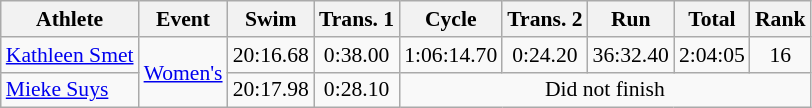<table class=wikitable style="font-size:90%; text-align:center">
<tr>
<th>Athlete</th>
<th>Event</th>
<th>Swim</th>
<th>Trans. 1</th>
<th>Cycle</th>
<th>Trans. 2</th>
<th>Run</th>
<th>Total</th>
<th>Rank</th>
</tr>
<tr>
<td align=left><a href='#'>Kathleen Smet</a></td>
<td align=left rowspan=2><a href='#'>Women's</a></td>
<td>20:16.68</td>
<td>0:38.00</td>
<td>1:06:14.70</td>
<td>0:24.20</td>
<td>36:32.40</td>
<td>2:04:05</td>
<td>16</td>
</tr>
<tr>
<td align=left><a href='#'>Mieke Suys</a></td>
<td>20:17.98</td>
<td>0:28.10</td>
<td colspan=5>Did not finish</td>
</tr>
</table>
